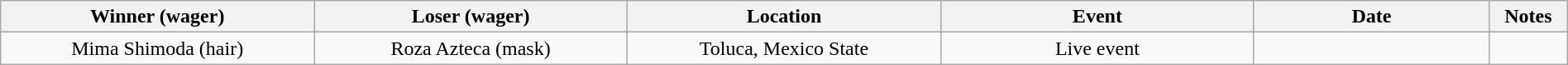<table class="wikitable sortable" width=100%  style="text-align: center">
<tr>
<th width=20% scope="col">Winner (wager)</th>
<th width=20% scope="col">Loser (wager)</th>
<th width=20% scope="col">Location</th>
<th width=20% scope="col">Event</th>
<th width=15% scope="col">Date</th>
<th class="unsortable" width=5% scope="col">Notes</th>
</tr>
<tr>
<td>Mima Shimoda (hair)</td>
<td>Roza Azteca (mask)</td>
<td>Toluca, Mexico State</td>
<td>Live event</td>
<td></td>
<td> </td>
</tr>
</table>
